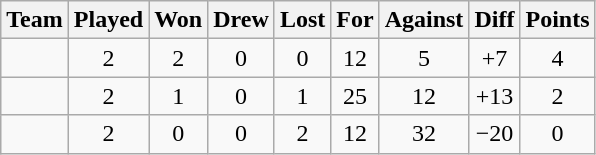<table class="wikitable" style="text-align:center">
<tr>
<th>Team</th>
<th>Played</th>
<th>Won</th>
<th>Drew</th>
<th>Lost</th>
<th>For</th>
<th>Against</th>
<th>Diff</th>
<th>Points</th>
</tr>
<tr>
<td align=left></td>
<td>2</td>
<td>2</td>
<td>0</td>
<td>0</td>
<td>12</td>
<td>5</td>
<td>+7</td>
<td>4</td>
</tr>
<tr>
<td align=left></td>
<td>2</td>
<td>1</td>
<td>0</td>
<td>1</td>
<td>25</td>
<td>12</td>
<td>+13</td>
<td>2</td>
</tr>
<tr>
<td align=left></td>
<td>2</td>
<td>0</td>
<td>0</td>
<td>2</td>
<td>12</td>
<td>32</td>
<td>−20</td>
<td>0</td>
</tr>
</table>
